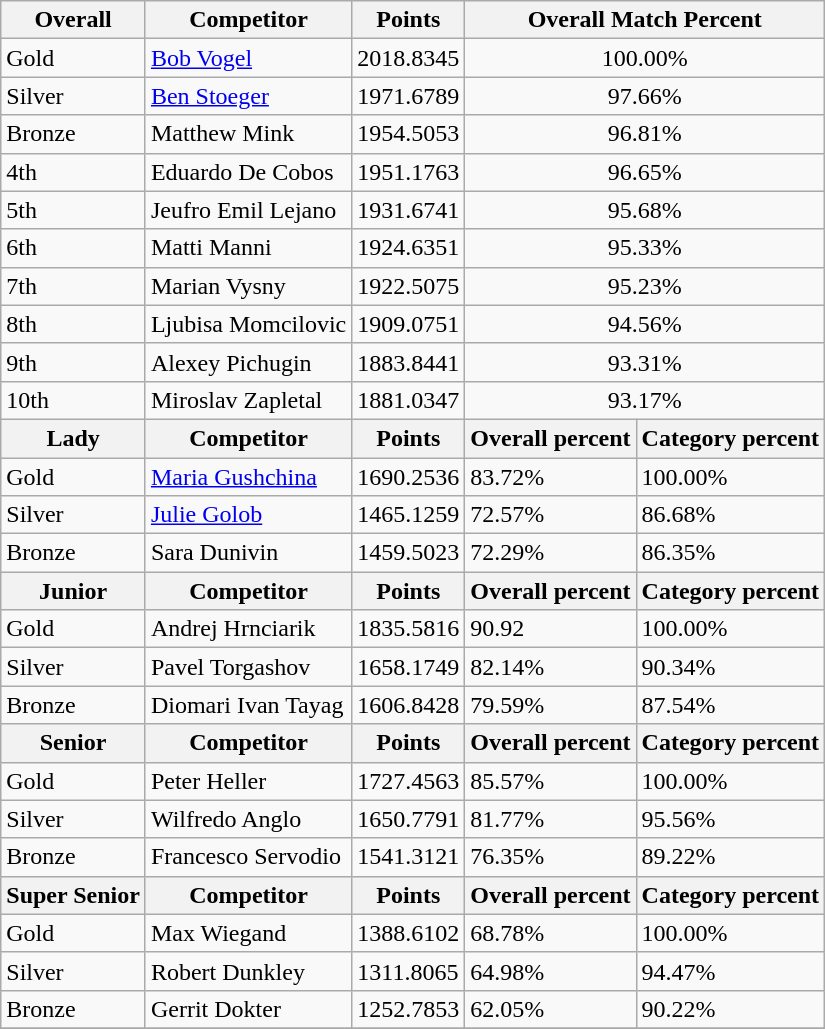<table class="wikitable" style="text-align: left;">
<tr>
<th>Overall</th>
<th>Competitor</th>
<th>Points</th>
<th colspan="2">Overall Match Percent</th>
</tr>
<tr>
<td> Gold</td>
<td><a href='#'>Bob Vogel</a></td>
<td>2018.8345</td>
<td colspan="2" style="text-align: center;">100.00%</td>
</tr>
<tr>
<td> Silver</td>
<td><a href='#'>Ben Stoeger</a></td>
<td>1971.6789</td>
<td colspan="2" style="text-align: center;">97.66%</td>
</tr>
<tr>
<td> Bronze</td>
<td>Matthew Mink</td>
<td>1954.5053</td>
<td colspan="2" style="text-align: center;">96.81%</td>
</tr>
<tr>
<td>4th</td>
<td>Eduardo De Cobos</td>
<td>1951.1763</td>
<td colspan="2" style="text-align: center;">96.65%</td>
</tr>
<tr>
<td>5th</td>
<td>Jeufro Emil Lejano</td>
<td>1931.6741</td>
<td colspan="2" style="text-align: center;">95.68%</td>
</tr>
<tr>
<td>6th</td>
<td>Matti Manni</td>
<td>1924.6351</td>
<td colspan="2" style="text-align: center;">95.33%</td>
</tr>
<tr>
<td>7th</td>
<td>Marian Vysny</td>
<td>1922.5075</td>
<td colspan="2" style="text-align: center;">95.23%</td>
</tr>
<tr>
<td>8th</td>
<td>Ljubisa Momcilovic</td>
<td>1909.0751</td>
<td colspan="2" style="text-align: center;">94.56%</td>
</tr>
<tr>
<td>9th</td>
<td>Alexey Pichugin</td>
<td>1883.8441</td>
<td colspan="2" style="text-align: center;">93.31%</td>
</tr>
<tr>
<td>10th</td>
<td>Miroslav Zapletal</td>
<td>1881.0347</td>
<td colspan="2" style="text-align: center;">93.17%</td>
</tr>
<tr>
<th>Lady</th>
<th>Competitor</th>
<th>Points</th>
<th>Overall percent</th>
<th>Category percent</th>
</tr>
<tr>
<td> Gold</td>
<td><a href='#'>Maria Gushchina</a></td>
<td>1690.2536</td>
<td>83.72%</td>
<td>100.00%</td>
</tr>
<tr>
<td> Silver</td>
<td><a href='#'>Julie Golob</a></td>
<td>1465.1259</td>
<td>72.57%</td>
<td>86.68%</td>
</tr>
<tr>
<td> Bronze</td>
<td>Sara Dunivin</td>
<td>1459.5023</td>
<td>72.29%</td>
<td>86.35%</td>
</tr>
<tr>
<th>Junior</th>
<th>Competitor</th>
<th>Points</th>
<th>Overall percent</th>
<th>Category percent</th>
</tr>
<tr>
<td> Gold</td>
<td>Andrej Hrnciarik</td>
<td>1835.5816</td>
<td>90.92</td>
<td>100.00%</td>
</tr>
<tr>
<td> Silver</td>
<td>Pavel Torgashov</td>
<td>1658.1749</td>
<td>82.14%</td>
<td>90.34%</td>
</tr>
<tr>
<td> Bronze</td>
<td>Diomari Ivan Tayag</td>
<td>1606.8428</td>
<td>79.59%</td>
<td>87.54%</td>
</tr>
<tr>
<th>Senior</th>
<th>Competitor</th>
<th>Points</th>
<th>Overall percent</th>
<th>Category percent</th>
</tr>
<tr>
<td> Gold</td>
<td>Peter Heller</td>
<td>1727.4563</td>
<td>85.57%</td>
<td>100.00%</td>
</tr>
<tr>
<td> Silver</td>
<td>Wilfredo Anglo</td>
<td>1650.7791</td>
<td>81.77%</td>
<td>95.56%</td>
</tr>
<tr>
<td> Bronze</td>
<td>Francesco Servodio</td>
<td>1541.3121</td>
<td>76.35%</td>
<td>89.22%</td>
</tr>
<tr>
<th>Super Senior</th>
<th>Competitor</th>
<th>Points</th>
<th>Overall percent</th>
<th>Category percent</th>
</tr>
<tr>
<td> Gold</td>
<td>Max Wiegand</td>
<td>1388.6102</td>
<td>68.78%</td>
<td>100.00%</td>
</tr>
<tr>
<td> Silver</td>
<td>Robert Dunkley</td>
<td>1311.8065</td>
<td>64.98%</td>
<td>94.47%</td>
</tr>
<tr>
<td> Bronze</td>
<td>Gerrit Dokter</td>
<td>1252.7853</td>
<td>62.05%</td>
<td>90.22%</td>
</tr>
<tr>
</tr>
</table>
